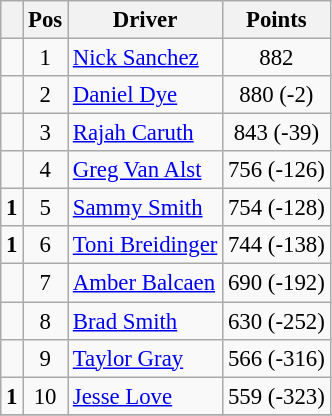<table class="wikitable" style="font-size: 95%;">
<tr>
<th></th>
<th>Pos</th>
<th>Driver</th>
<th>Points</th>
</tr>
<tr>
<td align="left"></td>
<td style="text-align:center;">1</td>
<td><a href='#'>Nick Sanchez</a></td>
<td style="text-align:center;">882</td>
</tr>
<tr>
<td align="left"></td>
<td style="text-align:center;">2</td>
<td><a href='#'>Daniel Dye</a></td>
<td style="text-align:center;">880 (-2)</td>
</tr>
<tr>
<td align="left"></td>
<td style="text-align:center;">3</td>
<td><a href='#'>Rajah Caruth</a></td>
<td style="text-align:center;">843 (-39)</td>
</tr>
<tr>
<td align="left"></td>
<td style="text-align:center;">4</td>
<td><a href='#'>Greg Van Alst</a></td>
<td style="text-align:center;">756 (-126)</td>
</tr>
<tr>
<td align="left"> <strong>1</strong></td>
<td style="text-align:center;">5</td>
<td><a href='#'>Sammy Smith</a></td>
<td style="text-align:center;">754 (-128)</td>
</tr>
<tr>
<td align="left"> <strong>1</strong></td>
<td style="text-align:center;">6</td>
<td><a href='#'>Toni Breidinger</a></td>
<td style="text-align:center;">744 (-138)</td>
</tr>
<tr>
<td align="left"></td>
<td style="text-align:center;">7</td>
<td><a href='#'>Amber Balcaen</a></td>
<td style="text-align:center;">690 (-192)</td>
</tr>
<tr>
<td align="left"></td>
<td style="text-align:center;">8</td>
<td><a href='#'>Brad Smith</a></td>
<td style="text-align:center;">630 (-252)</td>
</tr>
<tr>
<td align="left"></td>
<td style="text-align:center;">9</td>
<td><a href='#'>Taylor Gray</a></td>
<td style="text-align:center;">566 (-316)</td>
</tr>
<tr>
<td align="left"> <strong>1</strong></td>
<td style="text-align:center;">10</td>
<td><a href='#'>Jesse Love</a></td>
<td style="text-align:center;">559 (-323)</td>
</tr>
<tr class="sortbottom">
</tr>
</table>
